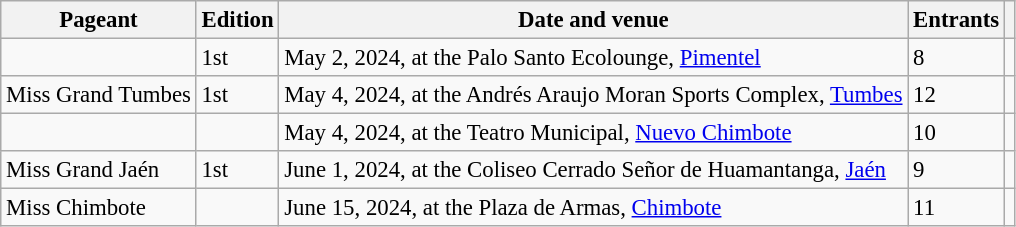<table class="wikitable defaultcenter col3left" style="font-size:95%;">
<tr>
<th>Pageant</th>
<th>Edition</th>
<th>Date and venue</th>
<th>Entrants</th>
<th></th>
</tr>
<tr>
<td></td>
<td>1st</td>
<td>May 2, 2024, at the Palo Santo Ecolounge, <a href='#'>Pimentel</a></td>
<td>8</td>
<td></td>
</tr>
<tr>
<td>Miss Grand Tumbes</td>
<td>1st</td>
<td>May 4, 2024, at the Andrés Araujo Moran Sports Complex, <a href='#'>Tumbes</a></td>
<td>12</td>
<td></td>
</tr>
<tr>
<td></td>
<td></td>
<td>May 4, 2024, at the Teatro Municipal, <a href='#'>Nuevo Chimbote</a></td>
<td>10</td>
<td></td>
</tr>
<tr>
<td>Miss Grand Jaén</td>
<td>1st</td>
<td>June 1, 2024, at the Coliseo Cerrado Señor de Huamantanga, <a href='#'>Jaén</a></td>
<td>9</td>
<td></td>
</tr>
<tr>
<td>Miss Chimbote</td>
<td></td>
<td>June 15, 2024, at the Plaza de Armas, <a href='#'>Chimbote</a></td>
<td>11</td>
<td></td>
</tr>
</table>
